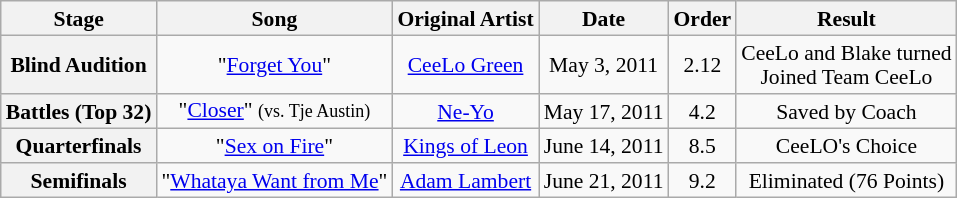<table class="wikitable" style="text-align:center; font-size:90%; line-height:16px;">
<tr>
<th scope="col">Stage</th>
<th scope="col">Song</th>
<th scope="col">Original Artist</th>
<th scope="col">Date</th>
<th scope="col">Order</th>
<th scope="col">Result</th>
</tr>
<tr>
<th scope="row">Blind Audition</th>
<td>"<a href='#'>Forget You</a>"</td>
<td><a href='#'>CeeLo Green</a></td>
<td>May 3, 2011</td>
<td>2.12</td>
<td>CeeLo and Blake turned<br>Joined Team CeeLo</td>
</tr>
<tr>
<th scope="row">Battles (Top 32)</th>
<td>"<a href='#'>Closer</a>" <small>(vs. Tje Austin)</small></td>
<td><a href='#'>Ne-Yo</a></td>
<td>May 17, 2011</td>
<td>4.2</td>
<td>Saved by Coach</td>
</tr>
<tr>
<th scope="row">Quarterfinals</th>
<td>"<a href='#'>Sex on Fire</a>"</td>
<td><a href='#'>Kings of Leon</a></td>
<td>June 14, 2011</td>
<td>8.5</td>
<td>CeeLO's Choice</td>
</tr>
<tr>
<th scope="row">Semifinals</th>
<td>"<a href='#'>Whataya Want from Me</a>"</td>
<td><a href='#'>Adam Lambert</a></td>
<td>June 21, 2011</td>
<td>9.2</td>
<td>Eliminated (76 Points)</td>
</tr>
</table>
